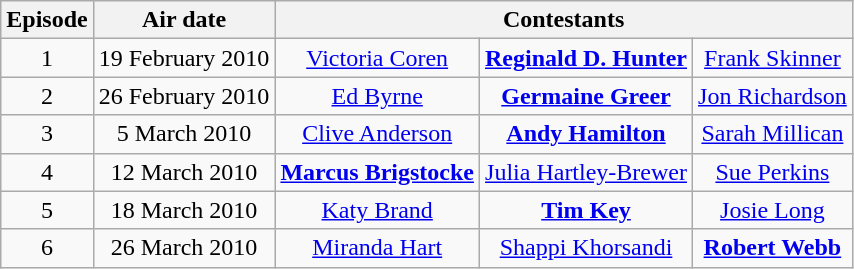<table class="wikitable" border="1" style="text-align:center;">
<tr>
<th>Episode</th>
<th>Air date</th>
<th colspan="3">Contestants</th>
</tr>
<tr>
<td>1</td>
<td>19 February 2010</td>
<td><a href='#'>Victoria Coren</a></td>
<td><strong><a href='#'>Reginald D. Hunter</a></strong></td>
<td><a href='#'>Frank Skinner</a></td>
</tr>
<tr>
<td>2</td>
<td>26 February 2010</td>
<td><a href='#'>Ed Byrne</a></td>
<td><strong><a href='#'>Germaine Greer</a></strong></td>
<td><a href='#'>Jon Richardson</a></td>
</tr>
<tr>
<td>3</td>
<td>5 March 2010</td>
<td><a href='#'>Clive Anderson</a></td>
<td><strong><a href='#'>Andy Hamilton</a></strong></td>
<td><a href='#'>Sarah Millican</a></td>
</tr>
<tr>
<td>4</td>
<td>12 March 2010</td>
<td><strong><a href='#'>Marcus Brigstocke</a></strong></td>
<td><a href='#'>Julia Hartley-Brewer</a></td>
<td><a href='#'>Sue Perkins</a></td>
</tr>
<tr>
<td>5</td>
<td>18 March 2010</td>
<td><a href='#'>Katy Brand</a></td>
<td><strong><a href='#'>Tim Key</a></strong></td>
<td><a href='#'>Josie Long</a></td>
</tr>
<tr>
<td>6</td>
<td>26 March 2010</td>
<td><a href='#'>Miranda Hart</a></td>
<td><a href='#'>Shappi Khorsandi</a></td>
<td><strong><a href='#'>Robert Webb</a></strong></td>
</tr>
</table>
